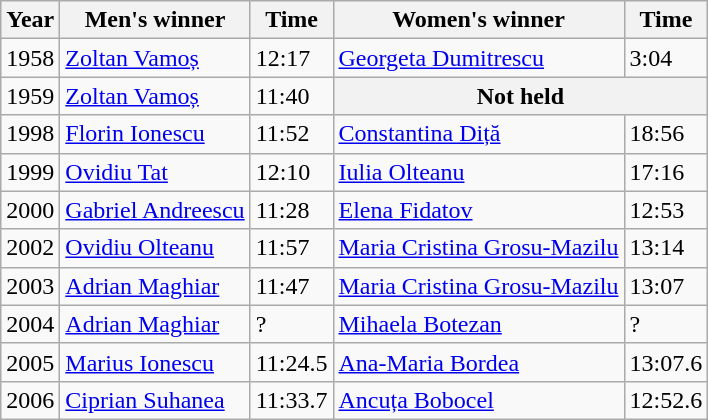<table class=wikitable>
<tr>
<th>Year</th>
<th>Men's winner</th>
<th>Time</th>
<th>Women's winner</th>
<th>Time</th>
</tr>
<tr>
<td>1958</td>
<td><a href='#'>Zoltan Vamoș</a></td>
<td>12:17</td>
<td><a href='#'>Georgeta Dumitrescu</a></td>
<td>3:04</td>
</tr>
<tr>
<td>1959</td>
<td><a href='#'>Zoltan Vamoș</a></td>
<td>11:40</td>
<th colspan=2>Not held</th>
</tr>
<tr>
<td>1998</td>
<td><a href='#'>Florin Ionescu</a></td>
<td>11:52</td>
<td><a href='#'>Constantina Diță</a></td>
<td>18:56</td>
</tr>
<tr>
<td>1999</td>
<td><a href='#'>Ovidiu Tat</a></td>
<td>12:10</td>
<td><a href='#'>Iulia Olteanu</a></td>
<td>17:16</td>
</tr>
<tr>
<td>2000</td>
<td><a href='#'>Gabriel Andreescu</a></td>
<td>11:28</td>
<td><a href='#'>Elena Fidatov</a></td>
<td>12:53</td>
</tr>
<tr>
<td>2002</td>
<td><a href='#'>Ovidiu Olteanu</a></td>
<td>11:57</td>
<td><a href='#'>Maria Cristina Grosu-Mazilu</a></td>
<td>13:14</td>
</tr>
<tr>
<td>2003</td>
<td><a href='#'>Adrian Maghiar</a></td>
<td>11:47</td>
<td><a href='#'>Maria Cristina Grosu-Mazilu</a></td>
<td>13:07</td>
</tr>
<tr>
<td>2004</td>
<td><a href='#'>Adrian Maghiar</a></td>
<td>?</td>
<td><a href='#'>Mihaela Botezan</a></td>
<td>?</td>
</tr>
<tr>
<td>2005</td>
<td><a href='#'>Marius Ionescu</a></td>
<td>11:24.5</td>
<td><a href='#'>Ana-Maria Bordea</a></td>
<td>13:07.6</td>
</tr>
<tr>
<td>2006</td>
<td><a href='#'>Ciprian Suhanea</a></td>
<td>11:33.7</td>
<td><a href='#'>Ancuța Bobocel</a></td>
<td>12:52.6</td>
</tr>
</table>
